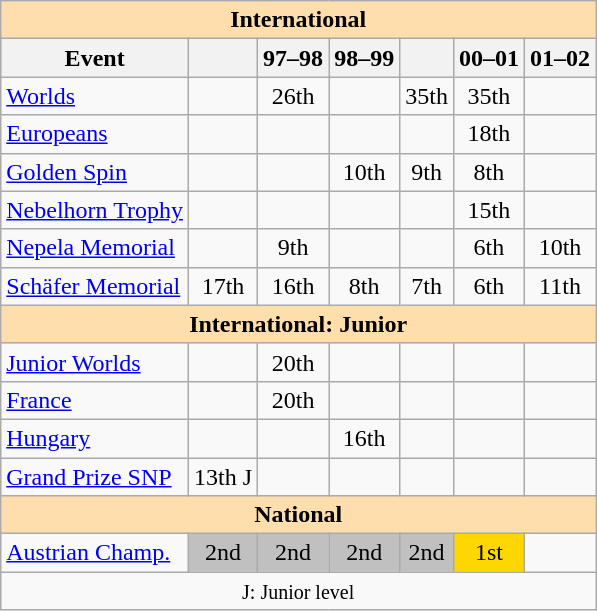<table class="wikitable" style="text-align:center">
<tr>
<th style="background-color: #ffdead; " colspan=7 align=center>International</th>
</tr>
<tr>
<th>Event</th>
<th></th>
<th>97–98</th>
<th>98–99</th>
<th></th>
<th>00–01</th>
<th>01–02</th>
</tr>
<tr>
<td align=left><a href='#'>Worlds</a></td>
<td></td>
<td>26th</td>
<td></td>
<td>35th</td>
<td>35th</td>
<td></td>
</tr>
<tr>
<td align=left><a href='#'>Europeans</a></td>
<td></td>
<td></td>
<td></td>
<td></td>
<td>18th</td>
<td></td>
</tr>
<tr>
<td align=left><a href='#'>Golden Spin</a></td>
<td></td>
<td></td>
<td>10th</td>
<td>9th</td>
<td>8th</td>
<td></td>
</tr>
<tr>
<td align=left><a href='#'>Nebelhorn Trophy</a></td>
<td></td>
<td></td>
<td></td>
<td></td>
<td>15th</td>
<td></td>
</tr>
<tr>
<td align=left><a href='#'>Nepela Memorial</a></td>
<td></td>
<td>9th</td>
<td></td>
<td></td>
<td>6th</td>
<td>10th</td>
</tr>
<tr>
<td align=left><a href='#'>Schäfer Memorial</a></td>
<td>17th</td>
<td>16th</td>
<td>8th</td>
<td>7th</td>
<td>6th</td>
<td>11th</td>
</tr>
<tr>
<th style="background-color: #ffdead; " colspan=7 align=center>International: Junior</th>
</tr>
<tr>
<td align=left><a href='#'>Junior Worlds</a></td>
<td></td>
<td>20th</td>
<td></td>
<td></td>
<td></td>
<td></td>
</tr>
<tr>
<td align=left> <a href='#'>France</a></td>
<td></td>
<td>20th</td>
<td></td>
<td></td>
<td></td>
<td></td>
</tr>
<tr>
<td align=left> <a href='#'>Hungary</a></td>
<td></td>
<td></td>
<td>16th</td>
<td></td>
<td></td>
<td></td>
</tr>
<tr>
<td align=left><a href='#'>Grand Prize SNP</a></td>
<td>13th J</td>
<td></td>
<td></td>
<td></td>
<td></td>
<td></td>
</tr>
<tr>
<th style="background-color: #ffdead; " colspan=7 align=center>National</th>
</tr>
<tr>
<td align=left><a href='#'>Austrian Champ.</a></td>
<td bgcolor=silver>2nd</td>
<td bgcolor=silver>2nd</td>
<td bgcolor=silver>2nd</td>
<td bgcolor=silver>2nd</td>
<td bgcolor=gold>1st</td>
<td></td>
</tr>
<tr>
<td colspan=7 align=center><small> J: Junior level </small></td>
</tr>
</table>
